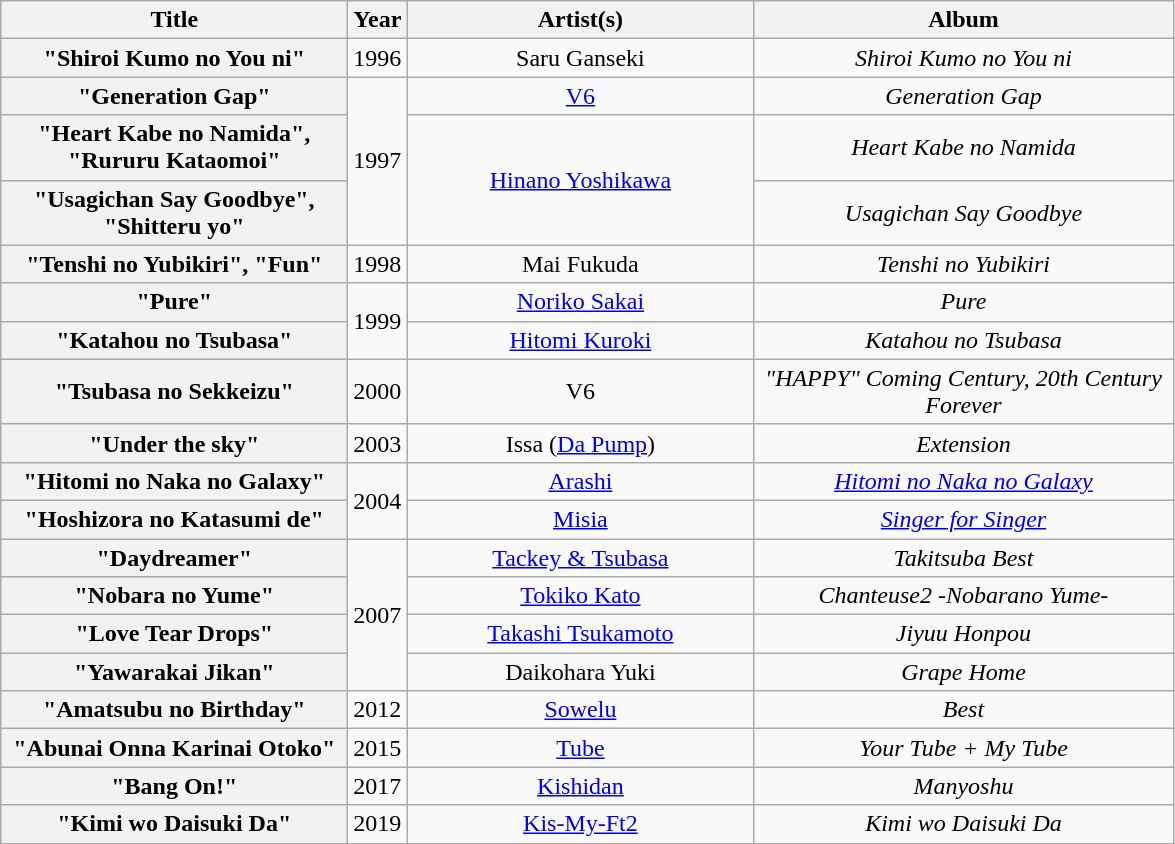<table class="wikitable plainrowheaders" style="text-align:center;">
<tr>
<th scope="col" style="width:14em;">Title</th>
<th scope="col" style="width:1em;">Year</th>
<th scope="col" style="width:14em;">Artist(s)</th>
<th scope="col" style="width:17em;">Album</th>
</tr>
<tr>
<th scope="row">"Shiroi Kumo no You ni"</th>
<td>1996</td>
<td>Saru Ganseki</td>
<td><em>Shiroi Kumo no You ni</em></td>
</tr>
<tr>
<th scope="row">"Generation Gap"</th>
<td rowspan="3">1997</td>
<td><a href='#'>V6</a></td>
<td><em>Generation Gap</em></td>
</tr>
<tr>
<th scope="row">"Heart Kabe no Namida", "Rururu Kataomoi"</th>
<td rowspan="2"><a href='#'>Hinano Yoshikawa</a></td>
<td><em>Heart Kabe no Namida</em></td>
</tr>
<tr>
<th scope="row">"Usagichan Say Goodbye", "Shitteru yo"</th>
<td><em>Usagichan Say Goodbye</em></td>
</tr>
<tr>
<th scope="row">"Tenshi no Yubikiri", "Fun"</th>
<td>1998</td>
<td>Mai Fukuda</td>
<td><em>Tenshi no Yubikiri</em></td>
</tr>
<tr>
<th scope="row">"Pure"</th>
<td rowspan="2">1999</td>
<td><a href='#'>Noriko Sakai</a></td>
<td><em>Pure</em></td>
</tr>
<tr>
<th scope="row">"Katahou no Tsubasa"</th>
<td><a href='#'>Hitomi Kuroki</a></td>
<td><em>Katahou no Tsubasa</em></td>
</tr>
<tr>
<th scope="row">"Tsubasa no Sekkeizu"</th>
<td>2000</td>
<td>V6</td>
<td><em>"HAPPY" Coming Century, 20th Century Forever</em></td>
</tr>
<tr>
<th scope="row">"Under the sky"</th>
<td>2003</td>
<td>Issa (<a href='#'>Da Pump</a>)</td>
<td><em>Extension</em></td>
</tr>
<tr>
<th scope="row">"Hitomi no Naka no Galaxy"</th>
<td rowspan="2">2004</td>
<td><a href='#'>Arashi</a></td>
<td><em><a href='#'>Hitomi no Naka no Galaxy</a></em></td>
</tr>
<tr>
<th scope="row">"Hoshizora no Katasumi de"</th>
<td><a href='#'>Misia</a></td>
<td><em><a href='#'>Singer for Singer</a></em></td>
</tr>
<tr>
<th scope="row">"Daydreamer"</th>
<td rowspan="4">2007</td>
<td><a href='#'>Tackey & Tsubasa</a></td>
<td><em>Takitsuba Best</em></td>
</tr>
<tr>
<th scope="row">"Nobara no Yume"</th>
<td><a href='#'>Tokiko Kato</a></td>
<td><em>Chanteuse2 -Nobarano Yume-</em></td>
</tr>
<tr>
<th scope="row">"Love Tear Drops"</th>
<td><a href='#'>Takashi Tsukamoto</a></td>
<td><em>Jiyuu Honpou</em></td>
</tr>
<tr>
<th scope="row">"Yawarakai Jikan"</th>
<td>Daikohara Yuki</td>
<td><em>Grape Home</em></td>
</tr>
<tr>
<th scope="row">"Amatsubu no Birthday"</th>
<td>2012</td>
<td><a href='#'>Sowelu</a></td>
<td><em>Best</em></td>
</tr>
<tr>
<th scope="row">"Abunai Onna Karinai Otoko"</th>
<td>2015</td>
<td><a href='#'>Tube</a></td>
<td><em>Your Tube + My Tube</em></td>
</tr>
<tr>
<th scope="row">"Bang On!"</th>
<td>2017</td>
<td><a href='#'>Kishidan</a></td>
<td><em>Manyoshu</em></td>
</tr>
<tr>
<th scope="row">"Kimi wo Daisuki Da"</th>
<td>2019</td>
<td><a href='#'>Kis-My-Ft2</a></td>
<td><em>Kimi wo Daisuki Da</em></td>
</tr>
<tr>
</tr>
</table>
